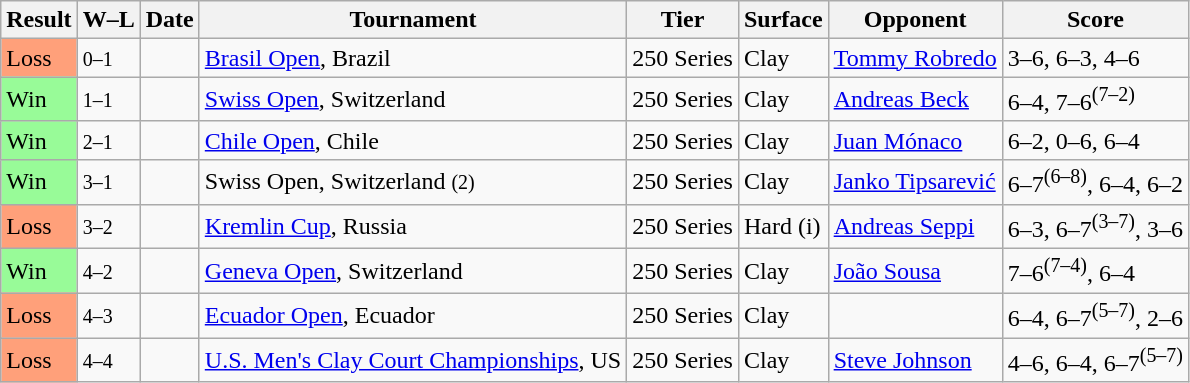<table class="sortable wikitable">
<tr>
<th>Result</th>
<th class="unsortable">W–L</th>
<th>Date</th>
<th>Tournament</th>
<th>Tier</th>
<th>Surface</th>
<th>Opponent</th>
<th class="unsortable">Score</th>
</tr>
<tr>
<td bgcolor=FFA07A>Loss</td>
<td><small>0–1</small></td>
<td><a href='#'></a></td>
<td><a href='#'>Brasil Open</a>, Brazil</td>
<td>250 Series</td>
<td>Clay</td>
<td> <a href='#'>Tommy Robredo</a></td>
<td>3–6, 6–3, 4–6</td>
</tr>
<tr>
<td bgcolor=98FB98>Win</td>
<td><small>1–1</small></td>
<td><a href='#'></a></td>
<td><a href='#'>Swiss Open</a>, Switzerland</td>
<td>250 Series</td>
<td>Clay</td>
<td> <a href='#'>Andreas Beck</a></td>
<td>6–4, 7–6<sup>(7–2)</sup></td>
</tr>
<tr>
<td bgcolor=98FB98>Win</td>
<td><small>2–1</small></td>
<td><a href='#'></a></td>
<td><a href='#'>Chile Open</a>, Chile</td>
<td>250 Series</td>
<td>Clay</td>
<td> <a href='#'>Juan Mónaco</a></td>
<td>6–2, 0–6, 6–4</td>
</tr>
<tr>
<td bgcolor=98FB98>Win</td>
<td><small>3–1</small></td>
<td><a href='#'></a></td>
<td>Swiss Open, Switzerland <small>(2)</small></td>
<td>250 Series</td>
<td>Clay</td>
<td> <a href='#'>Janko Tipsarević</a></td>
<td>6–7<sup>(6–8)</sup>, 6–4, 6–2</td>
</tr>
<tr>
<td bgcolor=FFA07A>Loss</td>
<td><small>3–2</small></td>
<td><a href='#'></a></td>
<td><a href='#'>Kremlin Cup</a>, Russia</td>
<td>250 Series</td>
<td>Hard (i)</td>
<td> <a href='#'>Andreas Seppi</a></td>
<td>6–3, 6–7<sup>(3–7)</sup>, 3–6</td>
</tr>
<tr>
<td bgcolor=98FB98>Win</td>
<td><small>4–2</small></td>
<td><a href='#'></a></td>
<td><a href='#'>Geneva Open</a>, Switzerland</td>
<td>250 Series</td>
<td>Clay</td>
<td> <a href='#'>João Sousa</a></td>
<td>7–6<sup>(7–4)</sup>, 6–4</td>
</tr>
<tr>
<td bgcolor=FFA07A>Loss</td>
<td><small>4–3</small></td>
<td><a href='#'></a></td>
<td><a href='#'>Ecuador Open</a>, Ecuador</td>
<td>250 Series</td>
<td>Clay</td>
<td></td>
<td>6–4, 6–7<sup>(5–7)</sup>, 2–6</td>
</tr>
<tr>
<td bgcolor=FFA07A>Loss</td>
<td><small>4–4</small></td>
<td><a href='#'></a></td>
<td><a href='#'>U.S. Men's Clay Court Championships</a>, US</td>
<td>250 Series</td>
<td>Clay</td>
<td> <a href='#'>Steve Johnson</a></td>
<td>4–6, 6–4, 6–7<sup>(5–7)</sup></td>
</tr>
</table>
